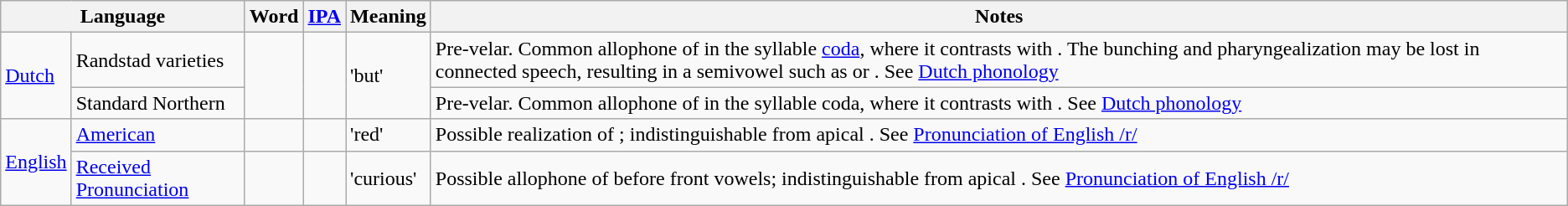<table class="wikitable">
<tr>
<th colspan="2">Language</th>
<th>Word</th>
<th><a href='#'>IPA</a></th>
<th>Meaning</th>
<th>Notes</th>
</tr>
<tr>
<td rowspan="2"><a href='#'>Dutch</a></td>
<td>Randstad varieties</td>
<td rowspan="2"></td>
<td rowspan="2"></td>
<td rowspan="2">'but'</td>
<td>Pre-velar. Common allophone of  in the syllable <a href='#'>coda</a>, where it contrasts with . The bunching and pharyngealization may be lost in connected speech, resulting in a semivowel such as  or . See <a href='#'>Dutch phonology</a></td>
</tr>
<tr>
<td>Standard Northern</td>
<td>Pre-velar. Common allophone of  in the syllable coda, where it contrasts with . See <a href='#'>Dutch phonology</a></td>
</tr>
<tr>
<td rowspan="2"><a href='#'>English</a></td>
<td><a href='#'>American</a></td>
<td><em></em></td>
<td></td>
<td>'red'</td>
<td>Possible realization of ; indistinguishable from apical . See <a href='#'>Pronunciation of English /r/</a></td>
</tr>
<tr>
<td><a href='#'>Received Pronunciation</a></td>
<td><em></em></td>
<td></td>
<td>'curious'</td>
<td>Possible allophone of  before front vowels; indistinguishable from apical . See <a href='#'>Pronunciation of English /r/</a></td>
</tr>
</table>
